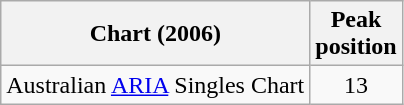<table class="wikitable">
<tr>
<th>Chart (2006)</th>
<th>Peak<br>position</th>
</tr>
<tr>
<td align="left">Australian <a href='#'>ARIA</a> Singles Chart</td>
<td align="center">13</td>
</tr>
</table>
